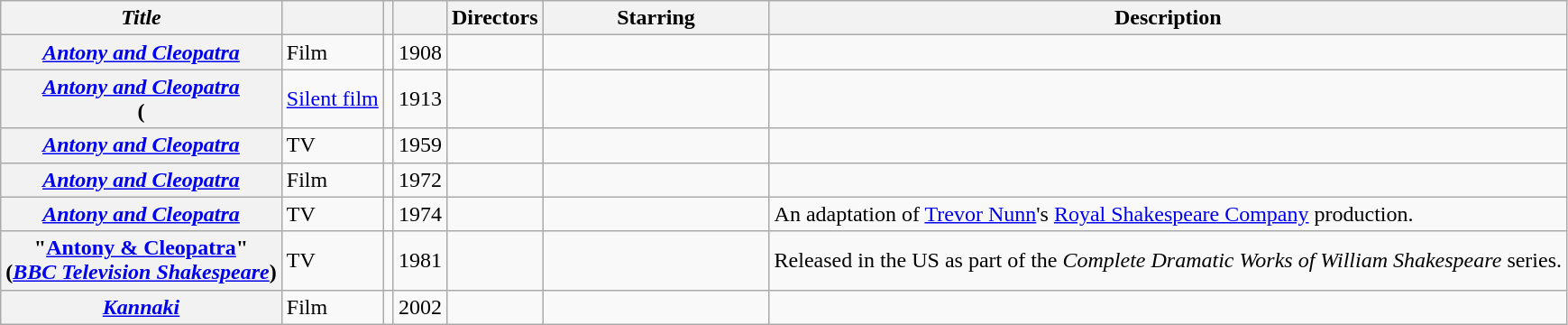<table class="wikitable sortable">
<tr>
<th scope="col"><em>Title</em></th>
<th scope="col"></th>
<th scope="col"></th>
<th scope="col"></th>
<th scope="col" class="unsortable">Directors</th>
<th scope="col" class="unsortable" style="min-width: 10em">Starring</th>
<th scope="col" class="unsortable" style="min-width: 15em">Description</th>
</tr>
<tr>
<th scope="row" style="white-space: nowrap"><em><a href='#'>Antony and Cleopatra</a></em></th>
<td>Film</td>
<td></td>
<td>1908</td>
<td></td>
<td></td>
<td></td>
</tr>
<tr>
<th scope="row" style="white-space: nowrap"><em><a href='#'>Antony and Cleopatra</a></em><br>(</th>
<td><a href='#'>Silent film</a></td>
<td></td>
<td>1913</td>
<td></td>
<td></td>
<td></td>
</tr>
<tr>
<th scope="row" style="white-space: nowrap"><em><a href='#'>Antony and Cleopatra</a></em></th>
<td>TV</td>
<td></td>
<td>1959</td>
<td></td>
<td></td>
<td></td>
</tr>
<tr>
<th scope="row" style="white-space: nowrap"><em><a href='#'>Antony and Cleopatra</a></em></th>
<td>Film</td>
<td></td>
<td>1972</td>
<td></td>
<td></td>
<td></td>
</tr>
<tr>
<th scope="row" style="white-space: nowrap"><em><a href='#'>Antony and Cleopatra</a></em></th>
<td>TV</td>
<td></td>
<td>1974</td>
<td></td>
<td></td>
<td>An adaptation of <a href='#'>Trevor Nunn</a>'s <a href='#'>Royal Shakespeare Company</a> production.</td>
</tr>
<tr>
<th scope="row" style="white-space: nowrap">"<a href='#'>Antony & Cleopatra</a>"<br>(<em><a href='#'>BBC Television Shakespeare</a></em>)</th>
<td>TV</td>
<td></td>
<td>1981</td>
<td></td>
<td></td>
<td>Released in the US as part of the <em>Complete Dramatic Works of William Shakespeare</em> series.</td>
</tr>
<tr>
<th scope="row" style="white-space: nowrap"><em><a href='#'>Kannaki</a></em></th>
<td>Film</td>
<td></td>
<td>2002</td>
<td></td>
<td></td>
<td></td>
</tr>
</table>
